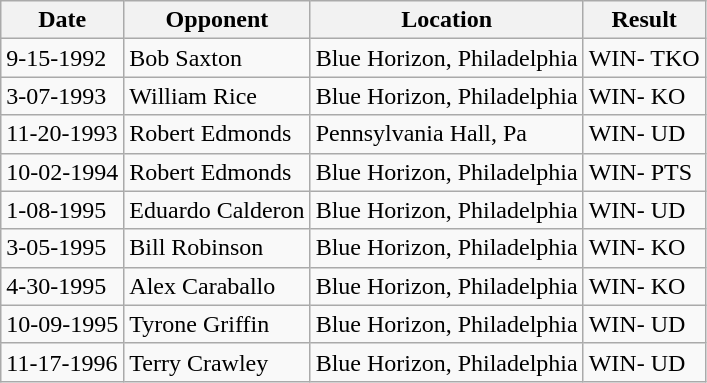<table class="wikitable">
<tr>
<th>Date</th>
<th>Opponent</th>
<th>Location</th>
<th>Result</th>
</tr>
<tr>
<td>9-15-1992</td>
<td>Bob Saxton</td>
<td>Blue Horizon, Philadelphia</td>
<td>WIN- TKO</td>
</tr>
<tr>
<td>3-07-1993</td>
<td>William Rice</td>
<td>Blue Horizon, Philadelphia</td>
<td>WIN- KO</td>
</tr>
<tr>
<td>11-20-1993</td>
<td>Robert Edmonds</td>
<td>Pennsylvania Hall, Pa</td>
<td>WIN- UD</td>
</tr>
<tr>
<td>10-02-1994</td>
<td>Robert Edmonds</td>
<td>Blue Horizon, Philadelphia</td>
<td>WIN- PTS</td>
</tr>
<tr>
<td>1-08-1995</td>
<td>Eduardo Calderon</td>
<td>Blue Horizon, Philadelphia</td>
<td>WIN- UD</td>
</tr>
<tr>
<td>3-05-1995</td>
<td>Bill Robinson</td>
<td>Blue Horizon, Philadelphia</td>
<td>WIN- KO</td>
</tr>
<tr>
<td>4-30-1995</td>
<td>Alex Caraballo</td>
<td>Blue Horizon, Philadelphia</td>
<td>WIN- KO</td>
</tr>
<tr>
<td>10-09-1995</td>
<td>Tyrone Griffin</td>
<td>Blue Horizon, Philadelphia</td>
<td>WIN- UD</td>
</tr>
<tr>
<td>11-17-1996</td>
<td>Terry Crawley</td>
<td>Blue Horizon, Philadelphia</td>
<td>WIN- UD</td>
</tr>
</table>
